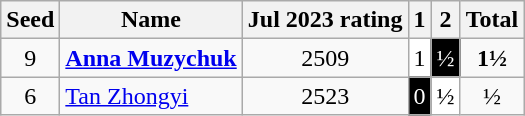<table class="wikitable">
<tr>
<th>Seed</th>
<th>Name</th>
<th>Jul 2023 rating</th>
<th>1</th>
<th>2</th>
<th>Total</th>
</tr>
<tr align=center>
<td>9</td>
<td align=left><strong> <a href='#'>Anna Muzychuk</a></strong></td>
<td>2509</td>
<td style="background:white; color:black">1</td>
<td style="background:black; color:white">½</td>
<td><strong>1½</strong></td>
</tr>
<tr align=center>
<td>6</td>
<td align=left> <a href='#'>Tan Zhongyi</a></td>
<td>2523</td>
<td style="background:black; color:white">0</td>
<td style="background:white; color:black">½</td>
<td>½</td>
</tr>
</table>
